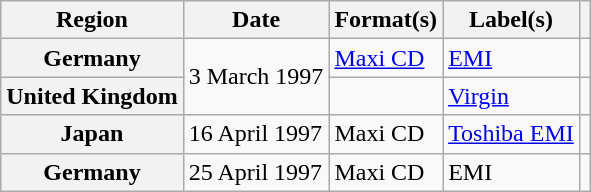<table class="wikitable plainrowheaders">
<tr>
<th scope="col">Region</th>
<th scope="col">Date</th>
<th scope="col">Format(s)</th>
<th scope="col">Label(s)</th>
<th scope="col"></th>
</tr>
<tr>
<th scope="row">Germany</th>
<td rowspan="2">3 March 1997</td>
<td><a href='#'>Maxi CD</a></td>
<td><a href='#'>EMI</a></td>
<td></td>
</tr>
<tr>
<th scope="row">United Kingdom</th>
<td></td>
<td><a href='#'>Virgin</a></td>
<td></td>
</tr>
<tr>
<th scope="row">Japan</th>
<td>16 April 1997</td>
<td>Maxi CD</td>
<td><a href='#'>Toshiba EMI</a></td>
<td></td>
</tr>
<tr>
<th scope="row">Germany</th>
<td>25 April 1997</td>
<td>Maxi CD </td>
<td>EMI</td>
<td></td>
</tr>
</table>
